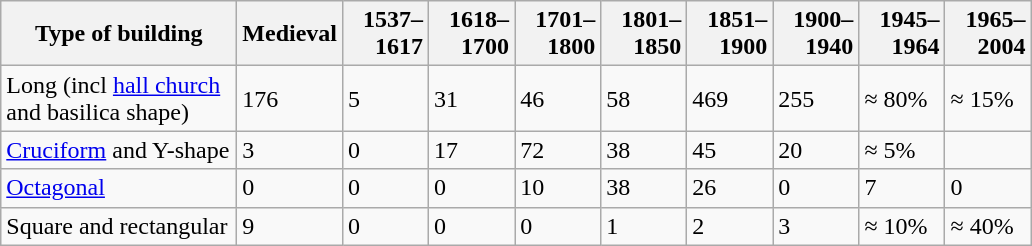<table class="wikitable">
<tr>
<th scope="col" style="width:150px;">Type of building</th>
<th scope="col" style="text-align:right; width:50px;">Medieval</th>
<th scope="col" style="text-align:right; width:50px;">1537–1617</th>
<th scope="col" style="text-align:right; width:50px;">1618–1700</th>
<th scope="col" style="text-align:right; width:50px;">1701–1800</th>
<th scope="col" style="text-align:right; width:50px;">1801–1850</th>
<th scope="col" style="text-align:right; width:50px;">1851–1900</th>
<th scope="col" style="text-align:right; width:50px;">1900–1940</th>
<th scope="col" style="text-align:right; width:50px;">1945–1964</th>
<th scope="col" style="text-align:right; width:50px;">1965–2004</th>
</tr>
<tr>
<td>Long (incl <a href='#'>hall church</a> and basilica shape)</td>
<td>176</td>
<td>5</td>
<td>31</td>
<td>46</td>
<td>58</td>
<td>469</td>
<td>255</td>
<td>≈ 80%</td>
<td>≈ 15%</td>
</tr>
<tr>
<td><a href='#'>Cruciform</a> and Y-shape</td>
<td>3</td>
<td>0</td>
<td>17</td>
<td>72</td>
<td>38</td>
<td>45</td>
<td>20</td>
<td>≈ 5%</td>
<td></td>
</tr>
<tr>
<td><a href='#'>Octagonal</a></td>
<td>0</td>
<td>0</td>
<td>0</td>
<td>10</td>
<td>38</td>
<td>26</td>
<td>0</td>
<td>7</td>
<td>0</td>
</tr>
<tr>
<td>Square and rectangular</td>
<td>9</td>
<td>0</td>
<td>0</td>
<td>0</td>
<td>1</td>
<td>2</td>
<td>3</td>
<td>≈ 10%</td>
<td>≈ 40%</td>
</tr>
</table>
